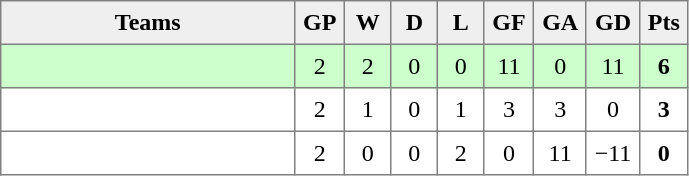<table style=border-collapse:collapse border=1 cellspacing=0 cellpadding=5>
<tr align=center bgcolor=#efefef>
<th width=185>Teams</th>
<th width=20>GP</th>
<th width=20>W</th>
<th width=20>D</th>
<th width=20>L</th>
<th width=20>GF</th>
<th width=20>GA</th>
<th width=20>GD</th>
<th width=20>Pts</th>
</tr>
<tr align=center style="background:#ccffcc;">
<td style="text-align:left;"></td>
<td>2</td>
<td>2</td>
<td>0</td>
<td>0</td>
<td>11</td>
<td>0</td>
<td>11</td>
<td><strong>6</strong></td>
</tr>
<tr align=center>
<td style="text-align:left;"></td>
<td>2</td>
<td>1</td>
<td>0</td>
<td>1</td>
<td>3</td>
<td>3</td>
<td>0</td>
<td><strong>3</strong></td>
</tr>
<tr align=center>
<td style="text-align:left;"></td>
<td>2</td>
<td>0</td>
<td>0</td>
<td>2</td>
<td>0</td>
<td>11</td>
<td>−11</td>
<td><strong>0</strong></td>
</tr>
</table>
